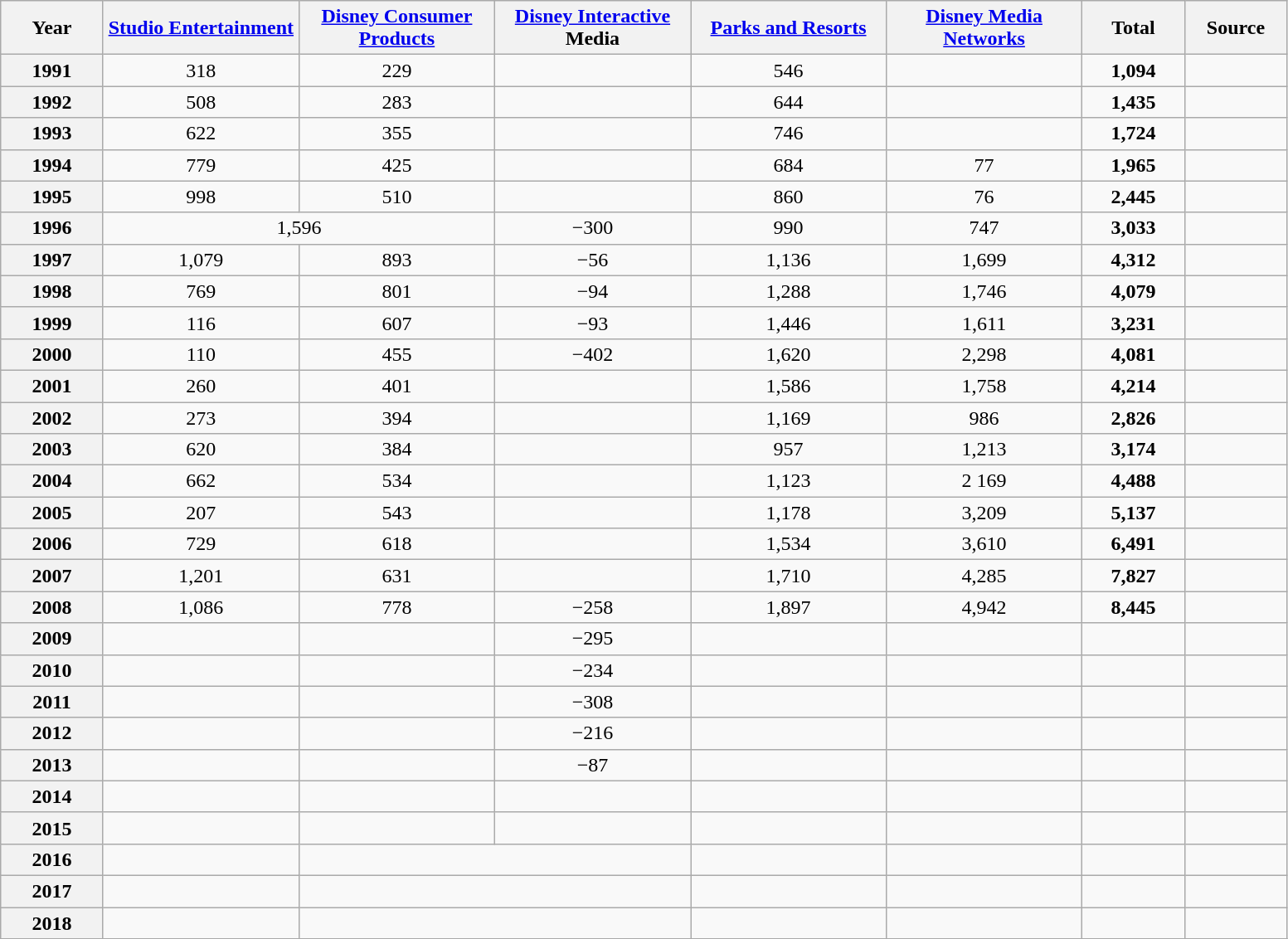<table class="wikitable" style="text-align:center;">
<tr>
<th scope="col" style="width:75px">Year</th>
<th scope="col" style="width:150px"><a href='#'>Studio Entertainment</a></th>
<th scope="col" style="width:150px"><a href='#'>Disney Consumer Products</a></th>
<th scope="col" style="width:150px"><a href='#'>Disney Interactive</a> Media</th>
<th scope="col" style="width:150px"><a href='#'>Parks and Resorts</a></th>
<th scope="col" style="width:150px"><a href='#'>Disney Media Networks</a></th>
<th scope="col" style="width:75px">Total</th>
<th scope="col" style="width:75px">Source</th>
</tr>
<tr>
<th scope="row">1991</th>
<td>318</td>
<td>229</td>
<td> </td>
<td>546</td>
<td> </td>
<td><strong>1,094</strong></td>
<td></td>
</tr>
<tr>
<th scope="row">1992</th>
<td>508</td>
<td>283</td>
<td> </td>
<td>644</td>
<td> </td>
<td><strong>1,435</strong></td>
<td></td>
</tr>
<tr>
<th scope="row">1993</th>
<td>622</td>
<td>355</td>
<td> </td>
<td>746</td>
<td> </td>
<td><strong>1,724</strong></td>
<td></td>
</tr>
<tr>
<th scope="row">1994</th>
<td>779</td>
<td>425</td>
<td> </td>
<td>684</td>
<td>77</td>
<td><strong>1,965</strong></td>
<td></td>
</tr>
<tr>
<th scope="row">1995</th>
<td>998</td>
<td>510</td>
<td> </td>
<td>860</td>
<td>76</td>
<td><strong>2,445</strong></td>
<td></td>
</tr>
<tr>
<th scope="row">1996</th>
<td colspan=2>1,596</td>
<td>−300</td>
<td>990</td>
<td>747</td>
<td><strong>3,033</strong></td>
<td></td>
</tr>
<tr>
<th scope="row">1997</th>
<td>1,079</td>
<td>893</td>
<td>−56</td>
<td>1,136</td>
<td>1,699</td>
<td><strong>4,312</strong></td>
<td></td>
</tr>
<tr>
<th scope="row">1998</th>
<td>769</td>
<td>801</td>
<td>−94</td>
<td>1,288</td>
<td>1,746</td>
<td><strong>4,079</strong></td>
<td></td>
</tr>
<tr>
<th scope="row">1999</th>
<td>116</td>
<td>607</td>
<td>−93</td>
<td>1,446</td>
<td>1,611</td>
<td><strong>3,231</strong></td>
<td></td>
</tr>
<tr>
<th scope="row">2000</th>
<td>110</td>
<td>455</td>
<td>−402</td>
<td>1,620</td>
<td>2,298</td>
<td><strong>4,081</strong></td>
<td></td>
</tr>
<tr>
<th scope="row">2001</th>
<td>260</td>
<td>401</td>
<td> </td>
<td>1,586</td>
<td>1,758</td>
<td><strong>4,214</strong></td>
<td></td>
</tr>
<tr>
<th scope="row">2002</th>
<td>273</td>
<td>394</td>
<td> </td>
<td>1,169</td>
<td>986</td>
<td><strong>2,826</strong></td>
<td></td>
</tr>
<tr>
<th scope="row">2003</th>
<td>620</td>
<td>384</td>
<td> </td>
<td>957</td>
<td>1,213</td>
<td><strong>3,174</strong></td>
<td></td>
</tr>
<tr>
<th scope="row">2004</th>
<td>662</td>
<td>534</td>
<td> </td>
<td>1,123</td>
<td>2 169</td>
<td><strong>4,488</strong></td>
<td></td>
</tr>
<tr>
<th scope="row">2005</th>
<td>207</td>
<td>543</td>
<td> </td>
<td>1,178</td>
<td>3,209</td>
<td><strong>5,137</strong></td>
<td></td>
</tr>
<tr>
<th scope="row">2006</th>
<td>729</td>
<td>618</td>
<td> </td>
<td>1,534</td>
<td>3,610</td>
<td><strong>6,491</strong></td>
<td></td>
</tr>
<tr>
<th scope="row">2007</th>
<td>1,201</td>
<td>631</td>
<td> </td>
<td>1,710</td>
<td>4,285</td>
<td><strong>7,827</strong></td>
<td></td>
</tr>
<tr>
<th scope="row">2008</th>
<td>1,086</td>
<td>778</td>
<td>−258</td>
<td>1,897</td>
<td>4,942</td>
<td><strong>8,445</strong></td>
<td></td>
</tr>
<tr>
<th scope="row">2009</th>
<td></td>
<td></td>
<td>−295</td>
<td></td>
<td></td>
<td><strong></strong></td>
<td></td>
</tr>
<tr>
<th scope="row">2010</th>
<td></td>
<td></td>
<td>−234</td>
<td></td>
<td></td>
<td><strong></strong></td>
<td></td>
</tr>
<tr>
<th scope="row">2011</th>
<td></td>
<td></td>
<td>−308</td>
<td></td>
<td></td>
<td><strong></strong></td>
<td></td>
</tr>
<tr>
<th scope="row">2012</th>
<td></td>
<td></td>
<td>−216</td>
<td></td>
<td></td>
<td><strong></strong></td>
<td></td>
</tr>
<tr>
<th scope="row">2013</th>
<td></td>
<td></td>
<td>−87</td>
<td></td>
<td></td>
<td><strong></strong></td>
<td></td>
</tr>
<tr>
<th scope="row">2014</th>
<td></td>
<td></td>
<td></td>
<td></td>
<td></td>
<td><strong></strong></td>
<td></td>
</tr>
<tr>
<th scope="row">2015</th>
<td></td>
<td></td>
<td></td>
<td></td>
<td></td>
<td><strong></strong></td>
<td></td>
</tr>
<tr>
<th scope="row">2016</th>
<td></td>
<td colspan=2></td>
<td></td>
<td></td>
<td><strong></strong></td>
<td></td>
</tr>
<tr>
<th scope="row">2017</th>
<td></td>
<td colspan=2></td>
<td></td>
<td></td>
<td><strong></strong></td>
<td></td>
</tr>
<tr>
<th scope="row">2018</th>
<td></td>
<td colspan=2></td>
<td></td>
<td></td>
<td><strong></strong></td>
<td></td>
</tr>
<tr>
</tr>
</table>
